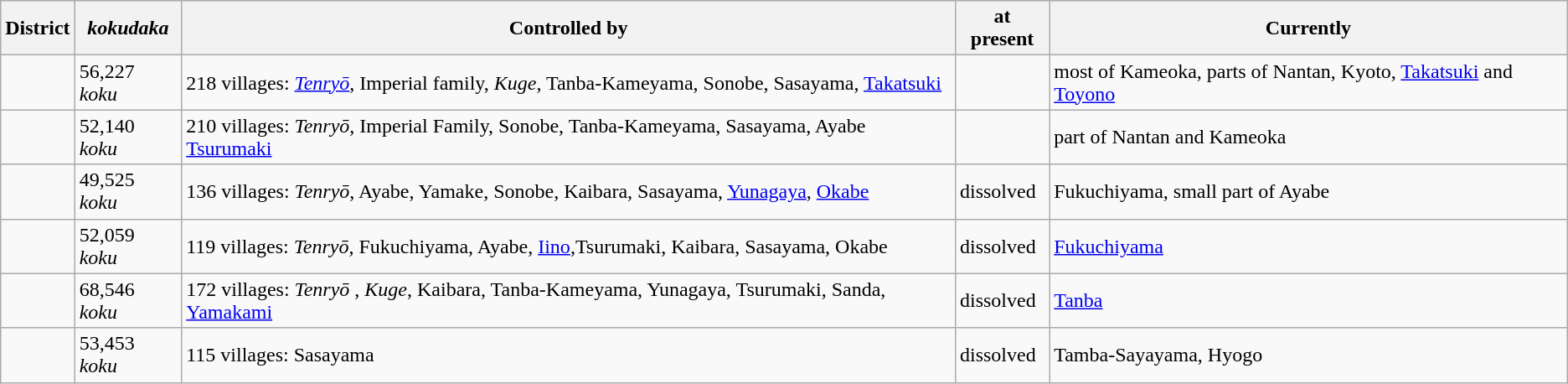<table class="wikitable">
<tr>
<th>District</th>
<th><em>kokudaka</em></th>
<th>Controlled by</th>
<th>at present</th>
<th>Currently</th>
</tr>
<tr>
<td></td>
<td>56,227 <em>koku</em></td>
<td>218 villages: <em><a href='#'>Tenryō</a></em>, Imperial family, <em>Kuge</em>, Tanba-Kameyama, Sonobe, Sasayama, <a href='#'>Takatsuki</a></td>
<td></td>
<td>most of Kameoka, parts of Nantan, Kyoto, <a href='#'>Takatsuki</a> and <a href='#'>Toyono</a></td>
</tr>
<tr>
<td></td>
<td>52,140 <em>koku</em></td>
<td>210 villages: <em>Tenryō</em>, Imperial Family, Sonobe, Tanba-Kameyama, Sasayama, Ayabe <a href='#'>Tsurumaki</a></td>
<td></td>
<td>part of Nantan and Kameoka</td>
</tr>
<tr>
<td></td>
<td>49,525 <em>koku</em></td>
<td>136 villages: <em>Tenryō</em>, Ayabe, Yamake, Sonobe, Kaibara, Sasayama, <a href='#'>Yunagaya</a>, <a href='#'>Okabe</a></td>
<td>dissolved</td>
<td>Fukuchiyama, small part of Ayabe</td>
</tr>
<tr>
<td></td>
<td>52,059 <em>koku</em></td>
<td>119 villages: <em>Tenryō</em>, Fukuchiyama, Ayabe, <a href='#'>Iino</a>,Tsurumaki, Kaibara, Sasayama, Okabe</td>
<td>dissolved</td>
<td><a href='#'>Fukuchiyama</a></td>
</tr>
<tr>
<td></td>
<td>68,546 <em>koku</em></td>
<td>172 villages: <em>Tenryō</em> , <em>Kuge</em>, Kaibara, Tanba-Kameyama, Yunagaya, Tsurumaki, Sanda, <a href='#'>Yamakami</a></td>
<td>dissolved</td>
<td><a href='#'>Tanba</a></td>
</tr>
<tr>
<td></td>
<td>53,453 <em>koku</em></td>
<td>115 villages: Sasayama</td>
<td>dissolved</td>
<td>Tamba-Sayayama, Hyogo</td>
</tr>
</table>
